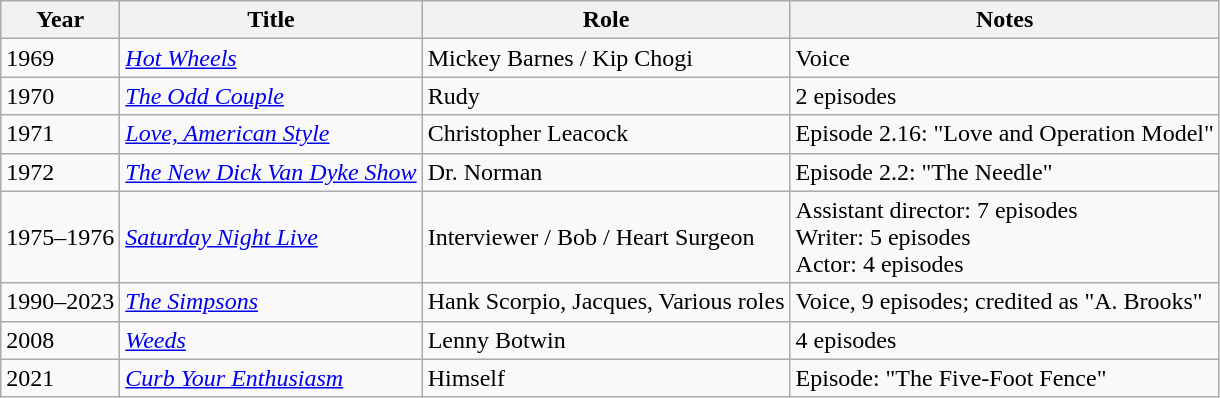<table class="wikitable sortable">
<tr>
<th>Year</th>
<th>Title</th>
<th>Role</th>
<th>Notes</th>
</tr>
<tr>
<td>1969</td>
<td><em><a href='#'>Hot Wheels</a></em></td>
<td>Mickey Barnes / Kip Chogi</td>
<td>Voice</td>
</tr>
<tr>
<td>1970</td>
<td><em><a href='#'>The Odd Couple</a></em></td>
<td>Rudy</td>
<td>2 episodes</td>
</tr>
<tr>
<td>1971</td>
<td><em><a href='#'>Love, American Style</a></em></td>
<td>Christopher Leacock</td>
<td>Episode 2.16: "Love and Operation Model"</td>
</tr>
<tr>
<td>1972</td>
<td><em><a href='#'>The New Dick Van Dyke Show</a></em></td>
<td>Dr. Norman</td>
<td>Episode 2.2: "The Needle"</td>
</tr>
<tr>
<td>1975–1976</td>
<td><em><a href='#'>Saturday Night Live</a></em></td>
<td>Interviewer / Bob / Heart Surgeon</td>
<td>Assistant director: 7 episodes<br>Writer: 5 episodes<br>Actor: 4 episodes</td>
</tr>
<tr>
<td>1990–2023</td>
<td><em><a href='#'>The Simpsons</a></em></td>
<td>Hank Scorpio, Jacques, Various roles</td>
<td>Voice, 9 episodes; credited as "A. Brooks"</td>
</tr>
<tr>
<td>2008</td>
<td><em><a href='#'>Weeds</a></em></td>
<td>Lenny Botwin</td>
<td>4 episodes</td>
</tr>
<tr>
<td>2021</td>
<td><em><a href='#'>Curb Your Enthusiasm</a></em></td>
<td>Himself</td>
<td>Episode: "The Five-Foot Fence"</td>
</tr>
</table>
